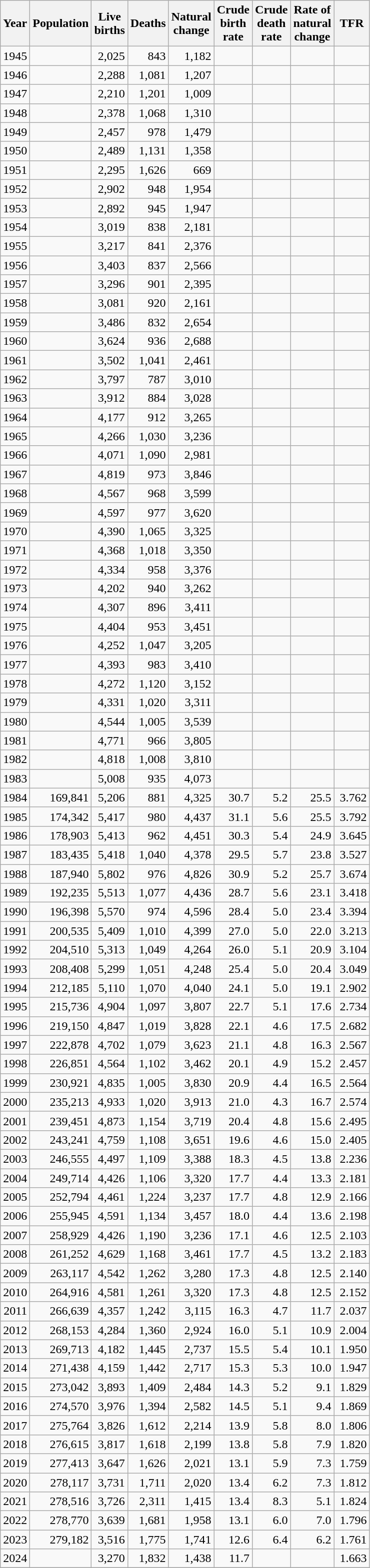<table class="wikitable sortable" style="text-align: right;">
<tr>
<th width="30">Year</th>
<th width="50">Population</th>
<th width="40">Live births</th>
<th width="40">Deaths</th>
<th width="40">Natural change</th>
<th width="40">Crude birth rate</th>
<th width="40">Crude death rate</th>
<th width="40">Rate of natural change</th>
<th width="40">TFR</th>
</tr>
<tr>
<td>1945</td>
<td></td>
<td>2,025</td>
<td>843</td>
<td>1,182</td>
<td></td>
<td></td>
<td></td>
<td></td>
</tr>
<tr>
<td>1946</td>
<td></td>
<td>2,288</td>
<td>1,081</td>
<td>1,207</td>
<td></td>
<td></td>
<td></td>
<td></td>
</tr>
<tr>
<td>1947</td>
<td></td>
<td>2,210</td>
<td>1,201</td>
<td>1,009</td>
<td></td>
<td></td>
<td></td>
<td></td>
</tr>
<tr>
<td>1948</td>
<td></td>
<td>2,378</td>
<td>1,068</td>
<td>1,310</td>
<td></td>
<td></td>
<td></td>
<td></td>
</tr>
<tr>
<td>1949</td>
<td></td>
<td>2,457</td>
<td>978</td>
<td>1,479</td>
<td></td>
<td></td>
<td></td>
<td></td>
</tr>
<tr>
<td>1950</td>
<td></td>
<td>2,489</td>
<td>1,131</td>
<td>1,358</td>
<td></td>
<td></td>
<td></td>
<td></td>
</tr>
<tr>
<td>1951</td>
<td></td>
<td>2,295</td>
<td>1,626</td>
<td>669</td>
<td></td>
<td></td>
<td></td>
<td></td>
</tr>
<tr>
<td>1952</td>
<td></td>
<td>2,902</td>
<td>948</td>
<td>1,954</td>
<td></td>
<td></td>
<td></td>
<td></td>
</tr>
<tr>
<td>1953</td>
<td></td>
<td>2,892</td>
<td>945</td>
<td>1,947</td>
<td></td>
<td></td>
<td></td>
<td></td>
</tr>
<tr>
<td>1954</td>
<td></td>
<td>3,019</td>
<td>838</td>
<td>2,181</td>
<td></td>
<td></td>
<td></td>
<td></td>
</tr>
<tr>
<td>1955</td>
<td></td>
<td>3,217</td>
<td>841</td>
<td>2,376</td>
<td></td>
<td></td>
<td></td>
<td></td>
</tr>
<tr>
<td>1956</td>
<td></td>
<td>3,403</td>
<td>837</td>
<td>2,566</td>
<td></td>
<td></td>
<td></td>
<td></td>
</tr>
<tr>
<td>1957</td>
<td></td>
<td>3,296</td>
<td>901</td>
<td>2,395</td>
<td></td>
<td></td>
<td></td>
<td></td>
</tr>
<tr>
<td>1958</td>
<td></td>
<td>3,081</td>
<td>920</td>
<td>2,161</td>
<td></td>
<td></td>
<td></td>
<td></td>
</tr>
<tr>
<td>1959</td>
<td></td>
<td>3,486</td>
<td>832</td>
<td>2,654</td>
<td></td>
<td></td>
<td></td>
<td></td>
</tr>
<tr>
<td>1960</td>
<td></td>
<td>3,624</td>
<td>936</td>
<td>2,688</td>
<td></td>
<td></td>
<td></td>
<td></td>
</tr>
<tr>
<td>1961</td>
<td></td>
<td>3,502</td>
<td>1,041</td>
<td>2,461</td>
<td></td>
<td></td>
<td></td>
<td></td>
</tr>
<tr>
<td>1962</td>
<td></td>
<td>3,797</td>
<td>787</td>
<td>3,010</td>
<td></td>
<td></td>
<td></td>
<td></td>
</tr>
<tr>
<td>1963</td>
<td></td>
<td>3,912</td>
<td>884</td>
<td>3,028</td>
<td></td>
<td></td>
<td></td>
<td></td>
</tr>
<tr>
<td>1964</td>
<td></td>
<td>4,177</td>
<td>912</td>
<td>3,265</td>
<td></td>
<td></td>
<td></td>
<td></td>
</tr>
<tr>
<td>1965</td>
<td></td>
<td>4,266</td>
<td>1,030</td>
<td>3,236</td>
<td></td>
<td></td>
<td></td>
<td></td>
</tr>
<tr>
<td>1966</td>
<td></td>
<td>4,071</td>
<td>1,090</td>
<td>2,981</td>
<td></td>
<td></td>
<td></td>
<td></td>
</tr>
<tr>
<td>1967</td>
<td></td>
<td>4,819</td>
<td>973</td>
<td>3,846</td>
<td></td>
<td></td>
<td></td>
<td></td>
</tr>
<tr>
<td>1968</td>
<td></td>
<td>4,567</td>
<td>968</td>
<td>3,599</td>
<td></td>
<td></td>
<td></td>
<td></td>
</tr>
<tr>
<td>1969</td>
<td></td>
<td>4,597</td>
<td>977</td>
<td>3,620</td>
<td></td>
<td></td>
<td></td>
<td></td>
</tr>
<tr>
<td>1970</td>
<td></td>
<td>4,390</td>
<td>1,065</td>
<td>3,325</td>
<td></td>
<td></td>
<td></td>
<td></td>
</tr>
<tr>
<td>1971</td>
<td></td>
<td>4,368</td>
<td>1,018</td>
<td>3,350</td>
<td></td>
<td></td>
<td></td>
<td></td>
</tr>
<tr>
<td>1972</td>
<td></td>
<td>4,334</td>
<td>958</td>
<td>3,376</td>
<td></td>
<td></td>
<td></td>
<td></td>
</tr>
<tr>
<td>1973</td>
<td></td>
<td>4,202</td>
<td>940</td>
<td>3,262</td>
<td></td>
<td></td>
<td></td>
<td></td>
</tr>
<tr>
<td>1974</td>
<td></td>
<td>4,307</td>
<td>896</td>
<td>3,411</td>
<td></td>
<td></td>
<td></td>
<td></td>
</tr>
<tr>
<td>1975</td>
<td></td>
<td>4,404</td>
<td>953</td>
<td>3,451</td>
<td></td>
<td></td>
<td></td>
<td></td>
</tr>
<tr>
<td>1976</td>
<td></td>
<td>4,252</td>
<td>1,047</td>
<td>3,205</td>
<td></td>
<td></td>
<td></td>
<td></td>
</tr>
<tr>
<td>1977</td>
<td></td>
<td>4,393</td>
<td>983</td>
<td>3,410</td>
<td></td>
<td></td>
<td></td>
<td></td>
</tr>
<tr>
<td>1978</td>
<td></td>
<td>4,272</td>
<td>1,120</td>
<td>3,152</td>
<td></td>
<td></td>
<td></td>
<td></td>
</tr>
<tr>
<td>1979</td>
<td></td>
<td>4,331</td>
<td>1,020</td>
<td>3,311</td>
<td></td>
<td></td>
<td></td>
<td></td>
</tr>
<tr>
<td>1980</td>
<td></td>
<td>4,544</td>
<td>1,005</td>
<td>3,539</td>
<td></td>
<td></td>
<td></td>
<td></td>
</tr>
<tr>
<td>1981</td>
<td></td>
<td>4,771</td>
<td>966</td>
<td>3,805</td>
<td></td>
<td></td>
<td></td>
<td></td>
</tr>
<tr>
<td>1982</td>
<td></td>
<td>4,818</td>
<td>1,008</td>
<td>3,810</td>
<td></td>
<td></td>
<td></td>
<td></td>
</tr>
<tr>
<td>1983</td>
<td></td>
<td>5,008</td>
<td>935</td>
<td>4,073</td>
<td></td>
<td></td>
<td></td>
<td></td>
</tr>
<tr>
<td>1984</td>
<td>169,841</td>
<td>5,206</td>
<td>881</td>
<td>4,325</td>
<td>30.7</td>
<td>5.2</td>
<td>25.5</td>
<td>3.762</td>
</tr>
<tr>
<td align="right">1985</td>
<td align="right">174,342</td>
<td align="right">5,417</td>
<td align="right">980</td>
<td align="right">4,437</td>
<td align="right">31.1</td>
<td align="right">5.6</td>
<td align="right">25.5</td>
<td align="right">3.792</td>
</tr>
<tr>
<td align="right">1986</td>
<td align="right">178,903</td>
<td align="right">5,413</td>
<td align="right">962</td>
<td align="right">4,451</td>
<td align="right">30.3</td>
<td align="right">5.4</td>
<td align="right">24.9</td>
<td align="right">3.645</td>
</tr>
<tr>
<td align="right">1987</td>
<td align="right">183,435</td>
<td align="right">5,418</td>
<td align="right">1,040</td>
<td align="right">4,378</td>
<td align="right">29.5</td>
<td align="right">5.7</td>
<td align="right">23.8</td>
<td align="right">3.527</td>
</tr>
<tr>
<td align="right">1988</td>
<td align="right">187,940</td>
<td align="right">5,802</td>
<td align="right">976</td>
<td align="right">4,826</td>
<td align="right">30.9</td>
<td align="right">5.2</td>
<td align="right">25.7</td>
<td align="right">3.674</td>
</tr>
<tr>
<td align="right">1989</td>
<td align="right">192,235</td>
<td align="right">5,513</td>
<td align="right">1,077</td>
<td align="right">4,436</td>
<td align="right">28.7</td>
<td align="right">5.6</td>
<td align="right">23.1</td>
<td align="right">3.418</td>
</tr>
<tr>
<td align="right">1990</td>
<td align="right">196,398</td>
<td align="right">5,570</td>
<td align="right">974</td>
<td align="right">4,596</td>
<td align="right">28.4</td>
<td align="right">5.0</td>
<td align="right">23.4</td>
<td align="right">3.394</td>
</tr>
<tr>
<td align="right">1991</td>
<td align="right">200,535</td>
<td align="right">5,409</td>
<td align="right">1,010</td>
<td align="right">4,399</td>
<td align="right">27.0</td>
<td align="right">5.0</td>
<td align="right">22.0</td>
<td align="right">3.213</td>
</tr>
<tr>
<td align="right">1992</td>
<td align="right">204,510</td>
<td align="right">5,313</td>
<td align="right">1,049</td>
<td align="right">4,264</td>
<td align="right">26.0</td>
<td align="right">5.1</td>
<td align="right">20.9</td>
<td align="right">3.104</td>
</tr>
<tr>
<td align="right">1993</td>
<td align="right">208,408</td>
<td align="right">5,299</td>
<td align="right">1,051</td>
<td align="right">4,248</td>
<td align="right">25.4</td>
<td align="right">5.0</td>
<td align="right">20.4</td>
<td align="right">3.049</td>
</tr>
<tr>
<td align="right">1994</td>
<td align="right">212,185</td>
<td align="right">5,110</td>
<td align="right">1,070</td>
<td align="right">4,040</td>
<td align="right">24.1</td>
<td align="right">5.0</td>
<td align="right">19.1</td>
<td align="right">2.902</td>
</tr>
<tr>
<td align="right">1995</td>
<td align="right">215,736</td>
<td align="right">4,904</td>
<td align="right">1,097</td>
<td align="right">3,807</td>
<td align="right">22.7</td>
<td align="right">5.1</td>
<td align="right">17.6</td>
<td align="right">2.734</td>
</tr>
<tr>
<td align="right">1996</td>
<td align="right">219,150</td>
<td align="right">4,847</td>
<td align="right">1,019</td>
<td align="right">3,828</td>
<td align="right">22.1</td>
<td align="right">4.6</td>
<td align="right">17.5</td>
<td align="right">2.682</td>
</tr>
<tr>
<td align="right">1997</td>
<td align="right">222,878</td>
<td align="right">4,702</td>
<td align="right">1,079</td>
<td align="right">3,623</td>
<td align="right">21.1</td>
<td align="right">4.8</td>
<td align="right">16.3</td>
<td align="right">2.567</td>
</tr>
<tr>
<td align="right">1998</td>
<td align="right">226,851</td>
<td align="right">4,564</td>
<td align="right">1,102</td>
<td align="right">3,462</td>
<td align="right">20.1</td>
<td align="right">4.9</td>
<td align="right">15.2</td>
<td align="right">2.457</td>
</tr>
<tr>
<td align="right">1999</td>
<td align="right">230,921</td>
<td align="right">4,835</td>
<td align="right">1,005</td>
<td align="right">3,830</td>
<td align="right">20.9</td>
<td align="right">4.4</td>
<td align="right">16.5</td>
<td align="right">2.564</td>
</tr>
<tr>
<td align="right">2000</td>
<td align="right">235,213</td>
<td align="right">4,933</td>
<td align="right">1,020</td>
<td align="right">3,913</td>
<td align="right">21.0</td>
<td align="right">4.3</td>
<td align="right">16.7</td>
<td align="right">2.574</td>
</tr>
<tr>
<td align="right">2001</td>
<td align="right">239,451</td>
<td align="right">4,873</td>
<td align="right">1,154</td>
<td align="right">3,719</td>
<td align="right">20.4</td>
<td align="right">4.8</td>
<td align="right">15.6</td>
<td align="right">2.495</td>
</tr>
<tr>
<td align="right">2002</td>
<td align="right">243,241</td>
<td align="right">4,759</td>
<td align="right">1,108</td>
<td align="right">3,651</td>
<td align="right">19.6</td>
<td align="right">4.6</td>
<td align="right">15.0</td>
<td align="right">2.405</td>
</tr>
<tr>
<td align="right">2003</td>
<td align="right">246,555</td>
<td align="right">4,497</td>
<td align="right">1,109</td>
<td align="right">3,388</td>
<td align="right">18.3</td>
<td align="right">4.5</td>
<td align="right">13.8</td>
<td align="right">2.236</td>
</tr>
<tr>
<td align="right">2004</td>
<td align="right">249,714</td>
<td align="right">4,426</td>
<td align="right">1,106</td>
<td align="right">3,320</td>
<td align="right">17.7</td>
<td align="right">4.4</td>
<td align="right">13.3</td>
<td align="right">2.181</td>
</tr>
<tr>
<td align="right">2005</td>
<td align="right">252,794</td>
<td align="right">4,461</td>
<td align="right">1,224</td>
<td align="right">3,237</td>
<td align="right">17.7</td>
<td align="right">4.8</td>
<td align="right">12.9</td>
<td align="right">2.166</td>
</tr>
<tr>
<td align="right">2006</td>
<td align="right">255,945</td>
<td align="right">4,591</td>
<td align="right">1,134</td>
<td align="right">3,457</td>
<td align="right">18.0</td>
<td align="right">4.4</td>
<td align="right">13.6</td>
<td align="right">2.198</td>
</tr>
<tr>
<td align="right">2007</td>
<td align="right">258,929</td>
<td align="right">4,426</td>
<td align="right">1,190</td>
<td align="right">3,236</td>
<td align="right">17.1</td>
<td align="right">4.6</td>
<td align="right">12.5</td>
<td align="right">2.103</td>
</tr>
<tr>
<td align="right">2008</td>
<td align="right">261,252</td>
<td align="right">4,629</td>
<td align="right">1,168</td>
<td align="right">3,461</td>
<td align="right">17.7</td>
<td align="right">4.5</td>
<td align="right">13.2</td>
<td align="right">2.183</td>
</tr>
<tr>
<td align="right">2009</td>
<td align="right">263,117</td>
<td align="right">4,542</td>
<td align="right">1,262</td>
<td align="right">3,280</td>
<td align="right">17.3</td>
<td align="right">4.8</td>
<td align="right">12.5</td>
<td align="right">2.140</td>
</tr>
<tr>
<td align="right">2010</td>
<td align="right">264,916</td>
<td align="right">4,581</td>
<td align="right">1,261</td>
<td align="right">3,320</td>
<td align="right">17.3</td>
<td align="right">4.8</td>
<td align="right">12.5</td>
<td align="right">2.152</td>
</tr>
<tr>
<td align="right">2011</td>
<td align="right">266,639</td>
<td align="right">4,357</td>
<td align="right">1,242</td>
<td align="right">3,115</td>
<td align="right">16.3</td>
<td align="right">4.7</td>
<td align="right">11.7</td>
<td align="right">2.037</td>
</tr>
<tr>
<td align="right">2012</td>
<td align="right">268,153</td>
<td align="right">4,284</td>
<td align="right">1,360</td>
<td align="right">2,924</td>
<td align="right">16.0</td>
<td align="right">5.1</td>
<td align="right">10.9</td>
<td align="right">2.004</td>
</tr>
<tr>
<td align="right">2013</td>
<td align="right">269,713</td>
<td align="right">4,182</td>
<td align="right">1,445</td>
<td align="right">2,737</td>
<td align="right">15.5</td>
<td align="right">5.4</td>
<td align="right">10.1</td>
<td align="right">1.950</td>
</tr>
<tr>
<td align="right">2014</td>
<td align="right">271,438</td>
<td align="right">4,159</td>
<td align="right">1,442</td>
<td align="right">2,717</td>
<td align="right">15.3</td>
<td align="right">5.3</td>
<td align="right">10.0</td>
<td align="right">1.947</td>
</tr>
<tr>
<td align="right">2015</td>
<td align="right">273,042</td>
<td align="right">3,893</td>
<td align="right">1,409</td>
<td align="right">2,484</td>
<td align="right">14.3</td>
<td align="right">5.2</td>
<td align="right">9.1</td>
<td align="right">1.829</td>
</tr>
<tr>
<td align="right">2016</td>
<td align="right">274,570</td>
<td align="right">3,976</td>
<td align="right">1,394</td>
<td align="right">2,582</td>
<td align="right">14.5</td>
<td align="right">5.1</td>
<td align="right">9.4</td>
<td align="right">1.869</td>
</tr>
<tr>
<td align="right">2017</td>
<td align="right">275,764</td>
<td align="right">3,826</td>
<td align="right">1,612</td>
<td align="right">2,214</td>
<td align="right">13.9</td>
<td align="right">5.8</td>
<td align="right">8.0</td>
<td align="right">1.806</td>
</tr>
<tr>
<td align="right">2018</td>
<td align="right">276,615</td>
<td align="right">3,817</td>
<td align="right">1,618</td>
<td align="right">2,199</td>
<td align="right">13.8</td>
<td align="right">5.8</td>
<td align="right">7.9</td>
<td align="right">1.820</td>
</tr>
<tr>
<td align="right">2019</td>
<td align="right">277,413</td>
<td align="right">3,647</td>
<td align="right">1,626</td>
<td align="right">2,021</td>
<td align="right">13.1</td>
<td align="right">5.9</td>
<td align="right">7.3</td>
<td align="right">1.759</td>
</tr>
<tr>
<td align="right">2020</td>
<td align="right">278,117</td>
<td align="right">3,731</td>
<td align="right">1,711</td>
<td align="right">2,020</td>
<td align="right">13.4</td>
<td align="right">6.2</td>
<td align="right">7.3</td>
<td align="right">1.812</td>
</tr>
<tr>
<td align="right">2021</td>
<td align="right">278,516</td>
<td align="right">3,726</td>
<td align="right">2,311</td>
<td align="right">1,415</td>
<td align="right">13.4</td>
<td align="right">8.3</td>
<td align="right">5.1</td>
<td align="right">1.824</td>
</tr>
<tr>
<td align="right">2022</td>
<td align="right">278,770</td>
<td align="right">3,639</td>
<td align="right">1,681</td>
<td align="right">1,958</td>
<td align="right">13.1</td>
<td align="right">6.0</td>
<td align="right">7.0</td>
<td align="right">1.796</td>
</tr>
<tr>
<td align="right">2023</td>
<td align="right">279,182</td>
<td align="right">3,516</td>
<td align="right">1,775</td>
<td align="right">1,741</td>
<td align="right">12.6</td>
<td align="right">6.4</td>
<td align="right">6.2</td>
<td align="right">1.761</td>
</tr>
<tr>
<td align="right">2024</td>
<td align="right"></td>
<td align="right">3,270</td>
<td align="right">1,832</td>
<td align="right">1,438</td>
<td align="right">11.7</td>
<td align="right"></td>
<td align="right"></td>
<td align="right">1.663</td>
</tr>
<tr>
</tr>
</table>
